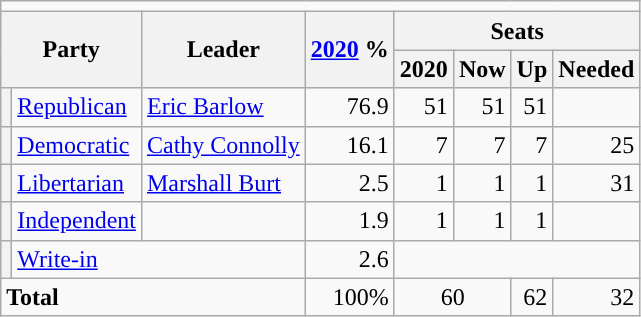<table class="wikitable">
<tr>
<td colspan=15 align=center></td>
</tr>
<tr>
<th rowspan="2" colspan="2">Party</th>
<th rowspan="2">Leader</th>
<th rowspan="2"><a href='#'>2020</a> %</th>
<th colspan="5">Seats</th>
</tr>
<tr>
<th>2020</th>
<th>Now</th>
<th>Up</th>
<th>Needed</th>
</tr>
<tr>
<th style="background-color:"></th>
<td><a href='#'>Republican</a></td>
<td><a href='#'>Eric Barlow</a></td>
<td align="right">76.9</td>
<td align="right">51</td>
<td align="right">51</td>
<td align="right">51</td>
<td align="right"></td>
</tr>
<tr>
<th style="background-color:"></th>
<td><a href='#'>Democratic</a></td>
<td><a href='#'>Cathy Connolly</a></td>
<td align="right">16.1</td>
<td align="right">7</td>
<td align="right">7</td>
<td align="right">7</td>
<td align="right"> 25</td>
</tr>
<tr>
<th style="background-color:"></th>
<td><a href='#'>Libertarian</a></td>
<td><a href='#'>Marshall Burt</a></td>
<td align="right">2.5</td>
<td align="right">1</td>
<td align="right">1</td>
<td align="right">1</td>
<td align="right"> 31</td>
</tr>
<tr>
<th style="background-color:"></th>
<td><a href='#'>Independent</a></td>
<td></td>
<td align="right">1.9</td>
<td align="right">1</td>
<td align="right">1</td>
<td align="right">1</td>
<td></td>
</tr>
<tr>
<th style="background-color:"></th>
<td colspan="2"><a href='#'>Write-in</a></td>
<td align="right">2.6</td>
<td colspan="5" align="right"></td>
</tr>
<tr>
<td colspan="3" align="left"><strong>Total</strong></td>
<td align="right">100%</td>
<td colspan="2" align="center">60</td>
<td align="right">62</td>
<td align="right">32</td>
</tr>
</table>
